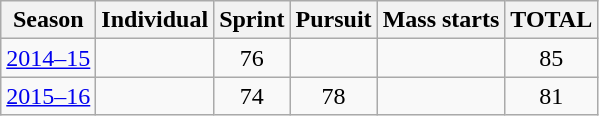<table class="wikitable sortable" style="text-align: center;">
<tr>
<th>Season</th>
<th>Individual</th>
<th>Sprint</th>
<th>Pursuit</th>
<th>Mass starts</th>
<th>TOTAL</th>
</tr>
<tr>
<td><a href='#'>2014–15</a></td>
<td></td>
<td>76</td>
<td></td>
<td></td>
<td>85</td>
</tr>
<tr>
<td><a href='#'>2015–16</a></td>
<td></td>
<td>74</td>
<td>78</td>
<td></td>
<td>81</td>
</tr>
</table>
